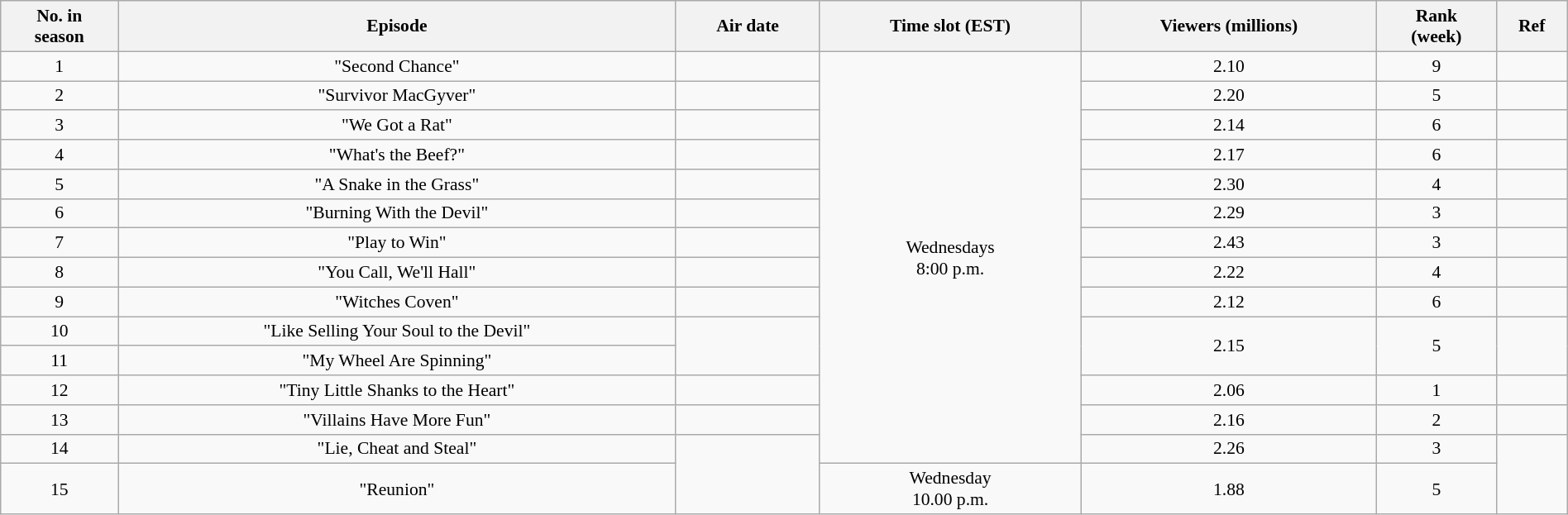<table class="wikitable plainrowheaders" style="font-size:90%; text-align:center; width: 100%">
<tr>
<th scope="col">No. in<br>season</th>
<th scope="col">Episode</th>
<th scope="col">Air date</th>
<th scope="col">Time slot (EST)</th>
<th scope="col">Viewers (millions)</th>
<th scope="col">Rank<br>(week)</th>
<th scope="col">Ref</th>
</tr>
<tr>
<td>1</td>
<td>"Second Chance"</td>
<td></td>
<td rowspan=14>Wednesdays<br>8:00 p.m.</td>
<td>2.10</td>
<td>9</td>
<td></td>
</tr>
<tr>
<td>2</td>
<td>"Survivor MacGyver"</td>
<td></td>
<td>2.20</td>
<td>5</td>
<td></td>
</tr>
<tr>
<td>3</td>
<td>"We Got a Rat"</td>
<td></td>
<td>2.14</td>
<td>6</td>
<td></td>
</tr>
<tr>
<td>4</td>
<td>"What's the Beef?"</td>
<td></td>
<td>2.17</td>
<td>6</td>
<td></td>
</tr>
<tr>
<td>5</td>
<td>"A Snake in the Grass"</td>
<td></td>
<td>2.30</td>
<td>4</td>
<td></td>
</tr>
<tr>
<td>6</td>
<td>"Burning With the Devil"</td>
<td></td>
<td>2.29</td>
<td>3</td>
<td></td>
</tr>
<tr>
<td>7</td>
<td>"Play to Win"</td>
<td></td>
<td>2.43</td>
<td>3</td>
<td></td>
</tr>
<tr>
<td>8</td>
<td>"You Call, We'll Hall"</td>
<td></td>
<td>2.22</td>
<td>4</td>
<td></td>
</tr>
<tr>
<td>9</td>
<td>"Witches Coven"</td>
<td></td>
<td>2.12</td>
<td>6</td>
<td></td>
</tr>
<tr>
<td>10</td>
<td>"Like Selling Your Soul to the Devil"</td>
<td rowspan="2"></td>
<td rowspan="2">2.15</td>
<td rowspan="2">5</td>
<td rowspan="2"></td>
</tr>
<tr>
<td>11</td>
<td>"My Wheel Are Spinning"</td>
</tr>
<tr>
<td>12</td>
<td>"Tiny Little Shanks to the Heart"</td>
<td></td>
<td>2.06</td>
<td>1</td>
<td></td>
</tr>
<tr>
<td>13</td>
<td>"Villains Have More Fun"</td>
<td></td>
<td>2.16</td>
<td>2</td>
<td></td>
</tr>
<tr>
<td>14</td>
<td>"Lie, Cheat and Steal"</td>
<td rowspan="2"></td>
<td>2.26</td>
<td>3</td>
<td rowspan="2"></td>
</tr>
<tr>
<td>15</td>
<td>"Reunion"</td>
<td>Wednesday<br> 10.00 p.m.</td>
<td>1.88</td>
<td>5</td>
</tr>
</table>
